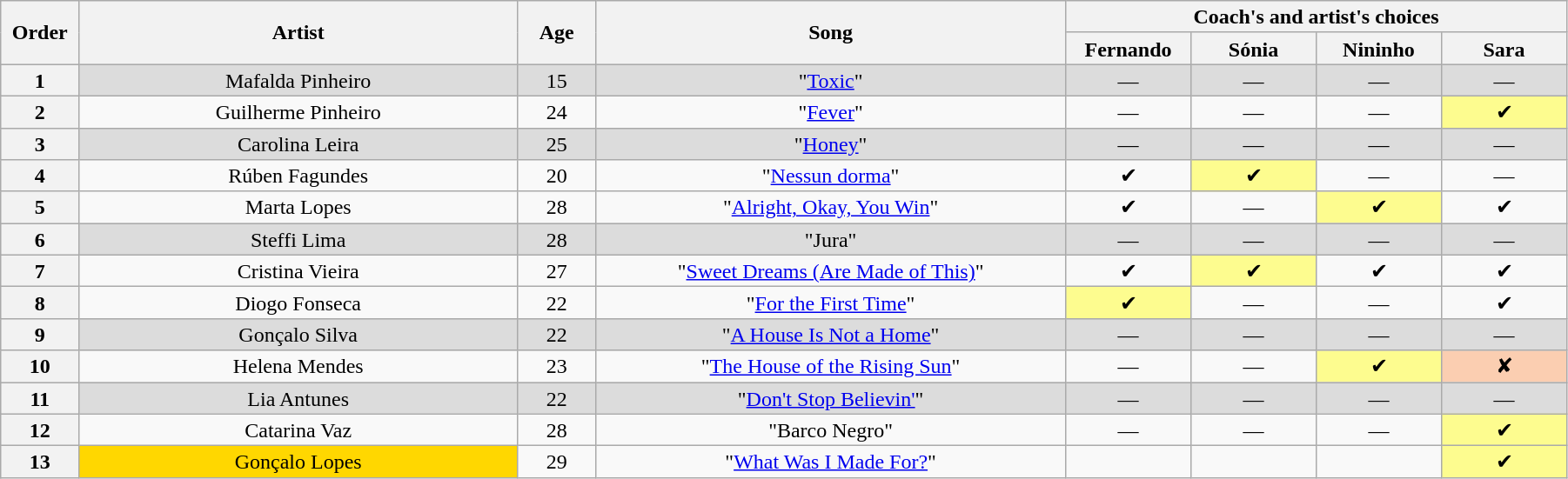<table class="wikitable" style="text-align:center; line-height:17px; width:95%">
<tr>
<th rowspan="2" width="05%">Order</th>
<th rowspan="2" width="28%">Artist</th>
<th rowspan="2" width="05%">Age</th>
<th rowspan="2" width="30%">Song</th>
<th colspan="4">Coach's and artist's choices</th>
</tr>
<tr>
<th width="08%">Fernando</th>
<th width="08%">Sónia</th>
<th width="08%">Nininho</th>
<th width="08%">Sara</th>
</tr>
<tr bgcolor=#DCDCDC>
<th>1</th>
<td>Mafalda Pinheiro</td>
<td>15</td>
<td>"<a href='#'>Toxic</a>"</td>
<td>—</td>
<td>—</td>
<td>—</td>
<td>—</td>
</tr>
<tr>
<th>2</th>
<td>Guilherme Pinheiro</td>
<td>24</td>
<td>"<a href='#'>Fever</a>"</td>
<td>—</td>
<td>—</td>
<td>—</td>
<td style="background:#fdfc8f">✔</td>
</tr>
<tr bgcolor=#DCDCDC>
<th>3</th>
<td>Carolina Leira</td>
<td>25</td>
<td>"<a href='#'>Honey</a>"</td>
<td>—</td>
<td>—</td>
<td>—</td>
<td>—</td>
</tr>
<tr>
<th>4</th>
<td>Rúben Fagundes</td>
<td>20</td>
<td>"<a href='#'>Nessun dorma</a>"</td>
<td>✔</td>
<td style="background:#fdfc8f">✔</td>
<td>—</td>
<td>—</td>
</tr>
<tr>
<th>5</th>
<td>Marta Lopes</td>
<td>28</td>
<td>"<a href='#'>Alright, Okay, You Win</a>"</td>
<td>✔</td>
<td>—</td>
<td style="background:#fdfc8f">✔</td>
<td>✔</td>
</tr>
<tr bgcolor=#DCDCDC>
<th>6</th>
<td>Steffi Lima</td>
<td>28</td>
<td>"Jura"</td>
<td>—</td>
<td>—</td>
<td>—</td>
<td>—</td>
</tr>
<tr>
<th>7</th>
<td>Cristina Vieira</td>
<td>27</td>
<td>"<a href='#'>Sweet Dreams (Are Made of This)</a>"</td>
<td>✔</td>
<td style="background:#fdfc8f">✔</td>
<td>✔</td>
<td>✔</td>
</tr>
<tr>
<th>8</th>
<td>Diogo Fonseca</td>
<td>22</td>
<td>"<a href='#'>For the First Time</a>"</td>
<td style="background:#fdfc8f">✔</td>
<td>—</td>
<td>—</td>
<td>✔</td>
</tr>
<tr bgcolor=#DCDCDC>
<th>9</th>
<td>Gonçalo Silva</td>
<td>22</td>
<td>"<a href='#'>A House Is Not a Home</a>"</td>
<td>—</td>
<td>—</td>
<td>—</td>
<td>—</td>
</tr>
<tr>
<th>10</th>
<td>Helena Mendes</td>
<td>23</td>
<td>"<a href='#'>The House of the Rising Sun</a>"</td>
<td>—</td>
<td>—</td>
<td style="background:#fdfc8f">✔</td>
<td style="background:#fbceb1">✘</td>
</tr>
<tr bgcolor=#DCDCDC>
<th>11</th>
<td>Lia Antunes</td>
<td>22</td>
<td>"<a href='#'>Don't Stop Believin'</a>"</td>
<td>—</td>
<td>—</td>
<td>—</td>
<td>—</td>
</tr>
<tr>
<th>12</th>
<td>Catarina Vaz</td>
<td>28</td>
<td>"Barco Negro"</td>
<td>—</td>
<td>—</td>
<td>—</td>
<td style="background:#fdfc8f">✔</td>
</tr>
<tr>
<th>13</th>
<td style="background: gold">Gonçalo Lopes</td>
<td>29</td>
<td>"<a href='#'>What Was I Made For?</a>"</td>
<td></td>
<td></td>
<td></td>
<td style="background:#fdfc8f">✔</td>
</tr>
</table>
